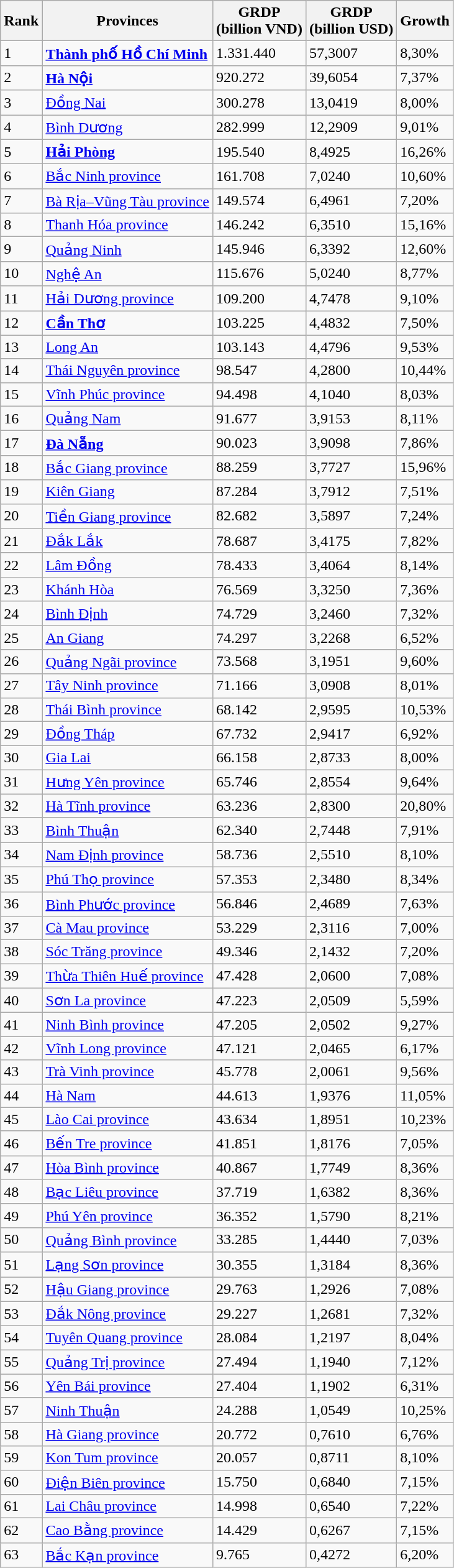<table class="wikitable sortable mw-collapsible ">
<tr>
<th>Rank</th>
<th>Provinces</th>
<th>GRDP<br>(billion VND)</th>
<th>GRDP<br>(billion USD)</th>
<th>Growth</th>
</tr>
<tr>
<td>1</td>
<td><strong><a href='#'>Thành phố Hồ Chí Minh</a></strong></td>
<td>1.331.440</td>
<td>57,3007</td>
<td>8,30%</td>
</tr>
<tr>
<td>2</td>
<td><strong><a href='#'>Hà Nội</a></strong></td>
<td>920.272</td>
<td>39,6054</td>
<td>7,37%</td>
</tr>
<tr>
<td>3</td>
<td><a href='#'>Đồng Nai</a></td>
<td>300.278</td>
<td>13,0419</td>
<td>8,00%</td>
</tr>
<tr>
<td>4</td>
<td><a href='#'>Bình Dương</a></td>
<td>282.999</td>
<td>12,2909</td>
<td>9,01%</td>
</tr>
<tr>
<td>5</td>
<td><strong><a href='#'>Hải Phòng</a></strong></td>
<td>195.540</td>
<td>8,4925</td>
<td>16,26%</td>
</tr>
<tr>
<td>6</td>
<td><a href='#'>Bắc Ninh province</a></td>
<td>161.708</td>
<td>7,0240</td>
<td>10,60%</td>
</tr>
<tr>
<td>7</td>
<td><a href='#'>Bà Rịa–Vũng Tàu province</a></td>
<td>149.574</td>
<td>6,4961</td>
<td>7,20%</td>
</tr>
<tr>
<td>8</td>
<td><a href='#'>Thanh Hóa province</a></td>
<td>146.242</td>
<td>6,3510</td>
<td>15,16%</td>
</tr>
<tr>
<td>9</td>
<td><a href='#'>Quảng Ninh</a></td>
<td>145.946</td>
<td>6,3392</td>
<td>12,60%</td>
</tr>
<tr>
<td>10</td>
<td><a href='#'>Nghệ An</a></td>
<td>115.676</td>
<td>5,0240</td>
<td>8,77%</td>
</tr>
<tr>
<td>11</td>
<td><a href='#'>Hải Dương province</a></td>
<td>109.200</td>
<td>4,7478</td>
<td>9,10%</td>
</tr>
<tr>
<td>12</td>
<td><strong><a href='#'>Cần Thơ</a></strong></td>
<td>103.225</td>
<td>4,4832</td>
<td>7,50%</td>
</tr>
<tr>
<td>13</td>
<td><a href='#'>Long An</a></td>
<td>103.143</td>
<td>4,4796</td>
<td>9,53%</td>
</tr>
<tr>
<td>14</td>
<td><a href='#'>Thái Nguyên province</a></td>
<td>98.547</td>
<td>4,2800</td>
<td>10,44%</td>
</tr>
<tr>
<td>15</td>
<td><a href='#'>Vĩnh Phúc province</a></td>
<td>94.498</td>
<td>4,1040</td>
<td>8,03%</td>
</tr>
<tr>
<td>16</td>
<td><a href='#'>Quảng Nam</a></td>
<td>91.677</td>
<td>3,9153</td>
<td>8,11%</td>
</tr>
<tr>
<td>17</td>
<td><strong><a href='#'>Đà Nẵng</a></strong></td>
<td>90.023</td>
<td>3,9098</td>
<td>7,86%</td>
</tr>
<tr>
<td>18</td>
<td><a href='#'>Bắc Giang province</a></td>
<td>88.259</td>
<td>3,7727</td>
<td>15,96%</td>
</tr>
<tr>
<td>19</td>
<td><a href='#'>Kiên Giang</a></td>
<td>87.284</td>
<td>3,7912</td>
<td>7,51%</td>
</tr>
<tr>
<td>20</td>
<td><a href='#'>Tiền Giang province</a></td>
<td>82.682</td>
<td>3,5897</td>
<td>7,24%</td>
</tr>
<tr>
<td>21</td>
<td><a href='#'>Đắk Lắk</a></td>
<td>78.687</td>
<td>3,4175</td>
<td>7,82%</td>
</tr>
<tr>
<td>22</td>
<td><a href='#'>Lâm Đồng</a></td>
<td>78.433</td>
<td>3,4064</td>
<td>8,14%</td>
</tr>
<tr>
<td>23</td>
<td><a href='#'>Khánh Hòa</a></td>
<td>76.569</td>
<td>3,3250</td>
<td>7,36%</td>
</tr>
<tr>
<td>24</td>
<td><a href='#'>Bình Định</a></td>
<td>74.729</td>
<td>3,2460</td>
<td>7,32%</td>
</tr>
<tr>
<td>25</td>
<td><a href='#'>An Giang</a></td>
<td>74.297</td>
<td>3,2268</td>
<td>6,52%</td>
</tr>
<tr>
<td>26</td>
<td><a href='#'>Quảng Ngãi province</a></td>
<td>73.568</td>
<td>3,1951</td>
<td>9,60%</td>
</tr>
<tr>
<td>27</td>
<td><a href='#'>Tây Ninh province</a></td>
<td>71.166</td>
<td>3,0908</td>
<td>8,01%</td>
</tr>
<tr>
<td>28</td>
<td><a href='#'>Thái Bình province</a></td>
<td>68.142</td>
<td>2,9595</td>
<td>10,53%</td>
</tr>
<tr>
<td>29</td>
<td><a href='#'>Đồng Tháp</a></td>
<td>67.732</td>
<td>2,9417</td>
<td>6,92%</td>
</tr>
<tr>
<td>30</td>
<td><a href='#'>Gia Lai</a></td>
<td>66.158</td>
<td>2,8733</td>
<td>8,00%</td>
</tr>
<tr>
<td>31</td>
<td><a href='#'>Hưng Yên province</a></td>
<td>65.746</td>
<td>2,8554</td>
<td>9,64%</td>
</tr>
<tr>
<td>32</td>
<td><a href='#'>Hà Tĩnh province</a></td>
<td>63.236</td>
<td>2,8300</td>
<td>20,80%</td>
</tr>
<tr>
<td>33</td>
<td><a href='#'>Bình Thuận</a></td>
<td>62.340</td>
<td>2,7448</td>
<td>7,91%</td>
</tr>
<tr>
<td>34</td>
<td><a href='#'>Nam Định province</a></td>
<td>58.736</td>
<td>2,5510</td>
<td>8,10%</td>
</tr>
<tr>
<td>35</td>
<td><a href='#'>Phú Thọ province</a></td>
<td>57.353</td>
<td>2,3480</td>
<td>8,34%</td>
</tr>
<tr>
<td>36</td>
<td><a href='#'>Bình Phước province</a></td>
<td>56.846</td>
<td>2,4689</td>
<td>7,63%</td>
</tr>
<tr>
<td>37</td>
<td><a href='#'>Cà Mau province</a></td>
<td>53.229</td>
<td>2,3116</td>
<td>7,00%</td>
</tr>
<tr>
<td>38</td>
<td><a href='#'>Sóc Trăng province</a></td>
<td>49.346</td>
<td>2,1432</td>
<td>7,20%</td>
</tr>
<tr>
<td>39</td>
<td><a href='#'>Thừa Thiên Huế province</a></td>
<td>47.428</td>
<td>2,0600</td>
<td>7,08%</td>
</tr>
<tr>
<td>40</td>
<td><a href='#'>Sơn La province</a></td>
<td>47.223</td>
<td>2,0509</td>
<td>5,59%</td>
</tr>
<tr>
<td>41</td>
<td><a href='#'>Ninh Bình province</a></td>
<td>47.205</td>
<td>2,0502</td>
<td>9,27%</td>
</tr>
<tr>
<td>42</td>
<td><a href='#'>Vĩnh Long province</a></td>
<td>47.121</td>
<td>2,0465</td>
<td>6,17%</td>
</tr>
<tr>
<td>43</td>
<td><a href='#'>Trà Vinh province</a></td>
<td>45.778</td>
<td>2,0061</td>
<td>9,56%</td>
</tr>
<tr>
<td>44</td>
<td><a href='#'>Hà Nam</a></td>
<td>44.613</td>
<td>1,9376</td>
<td>11,05%</td>
</tr>
<tr>
<td>45</td>
<td><a href='#'>Lào Cai province</a></td>
<td>43.634</td>
<td>1,8951</td>
<td>10,23%</td>
</tr>
<tr>
<td>46</td>
<td><a href='#'>Bến Tre province</a></td>
<td>41.851</td>
<td>1,8176</td>
<td>7,05%</td>
</tr>
<tr>
<td>47</td>
<td><a href='#'>Hòa Bình province</a></td>
<td>40.867</td>
<td>1,7749</td>
<td>8,36%</td>
</tr>
<tr>
<td>48</td>
<td><a href='#'>Bạc Liêu province</a></td>
<td>37.719</td>
<td>1,6382</td>
<td>8,36%</td>
</tr>
<tr>
<td>49</td>
<td><a href='#'>Phú Yên province</a></td>
<td>36.352</td>
<td>1,5790</td>
<td>8,21%</td>
</tr>
<tr>
<td>50</td>
<td><a href='#'>Quảng Bình province</a></td>
<td>33.285</td>
<td>1,4440</td>
<td>7,03%</td>
</tr>
<tr>
<td>51</td>
<td><a href='#'>Lạng Sơn province</a></td>
<td>30.355</td>
<td>1,3184</td>
<td>8,36%</td>
</tr>
<tr>
<td>52</td>
<td><a href='#'>Hậu Giang province</a></td>
<td>29.763</td>
<td>1,2926</td>
<td>7,08%</td>
</tr>
<tr>
<td>53</td>
<td><a href='#'>Đắk Nông province</a></td>
<td>29.227</td>
<td>1,2681</td>
<td>7,32%</td>
</tr>
<tr>
<td>54</td>
<td><a href='#'>Tuyên Quang province</a></td>
<td>28.084</td>
<td>1,2197</td>
<td>8,04%</td>
</tr>
<tr>
<td>55</td>
<td><a href='#'>Quảng Trị province</a></td>
<td>27.494</td>
<td>1,1940</td>
<td>7,12%</td>
</tr>
<tr>
<td>56</td>
<td><a href='#'>Yên Bái province</a></td>
<td>27.404</td>
<td>1,1902</td>
<td>6,31%</td>
</tr>
<tr>
<td>57</td>
<td><a href='#'>Ninh Thuận</a></td>
<td>24.288</td>
<td>1,0549</td>
<td>10,25%</td>
</tr>
<tr>
<td>58</td>
<td><a href='#'>Hà Giang province</a></td>
<td>20.772</td>
<td>0,7610</td>
<td>6,76%</td>
</tr>
<tr>
<td>59</td>
<td><a href='#'>Kon Tum province</a></td>
<td>20.057</td>
<td>0,8711</td>
<td>8,10%</td>
</tr>
<tr>
<td>60</td>
<td><a href='#'>Điện Biên province</a></td>
<td>15.750</td>
<td>0,6840</td>
<td>7,15%</td>
</tr>
<tr>
<td>61</td>
<td><a href='#'>Lai Châu province</a></td>
<td>14.998</td>
<td>0,6540</td>
<td>7,22%</td>
</tr>
<tr>
<td>62</td>
<td><a href='#'>Cao Bằng province</a></td>
<td>14.429</td>
<td>0,6267</td>
<td>7,15%</td>
</tr>
<tr>
<td>63</td>
<td><a href='#'>Bắc Kạn province</a></td>
<td>9.765</td>
<td>0,4272</td>
<td>6,20%</td>
</tr>
</table>
